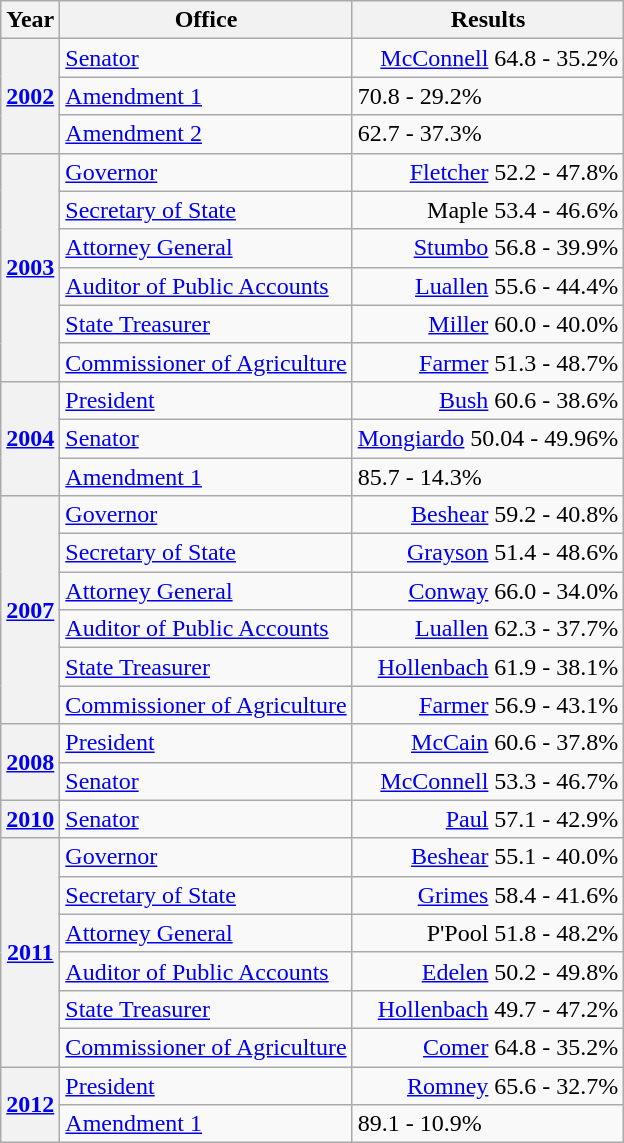<table class=wikitable>
<tr>
<th>Year</th>
<th>Office</th>
<th>Results</th>
</tr>
<tr>
<th rowspan=3><a href='#'>2002</a></th>
<td><a href='#'>Senator</a></td>
<td align="right" ><a href='#'>McConnell</a> 64.8 - 35.2%</td>
</tr>
<tr>
<td><a href='#'>Amendment 1</a></td>
<td> 70.8 - 29.2%</td>
</tr>
<tr>
<td><a href='#'>Amendment 2</a></td>
<td> 62.7 - 37.3%</td>
</tr>
<tr>
<th rowspan=6><a href='#'>2003</a></th>
<td><a href='#'>Governor</a></td>
<td align="right" ><a href='#'>Fletcher</a> 52.2 - 47.8%</td>
</tr>
<tr>
<td><a href='#'>Secretary of State</a></td>
<td align="right" >Maple 53.4 - 46.6%</td>
</tr>
<tr>
<td><a href='#'>Attorney General</a></td>
<td align="right" ><a href='#'>Stumbo</a> 56.8 - 39.9%</td>
</tr>
<tr>
<td><a href='#'>Auditor of Public Accounts</a></td>
<td align="right" ><a href='#'>Luallen</a> 55.6 - 44.4%</td>
</tr>
<tr>
<td><a href='#'>State Treasurer</a></td>
<td align="right" ><a href='#'>Miller</a> 60.0 - 40.0%</td>
</tr>
<tr>
<td><a href='#'>Commissioner of Agriculture</a></td>
<td align="right" ><a href='#'>Farmer</a> 51.3 - 48.7%</td>
</tr>
<tr>
<th rowspan=3><a href='#'>2004</a></th>
<td><a href='#'>President</a></td>
<td align="right" ><a href='#'>Bush</a> 60.6 - 38.6%</td>
</tr>
<tr>
<td><a href='#'>Senator</a></td>
<td align="right" ><a href='#'>Mongiardo</a> 50.04 - 49.96%</td>
</tr>
<tr>
<td><a href='#'>Amendment 1</a></td>
<td> 85.7 - 14.3%</td>
</tr>
<tr>
<th rowspan=6><a href='#'>2007</a></th>
<td><a href='#'>Governor</a></td>
<td align="right" ><a href='#'>Beshear</a> 59.2 - 40.8%</td>
</tr>
<tr>
<td><a href='#'>Secretary of State</a></td>
<td align="right" ><a href='#'>Grayson</a> 51.4 - 48.6%</td>
</tr>
<tr>
<td><a href='#'>Attorney General</a></td>
<td align="right" ><a href='#'>Conway</a> 66.0 - 34.0%</td>
</tr>
<tr>
<td><a href='#'>Auditor of Public Accounts</a></td>
<td align="right" ><a href='#'>Luallen</a> 62.3 - 37.7%</td>
</tr>
<tr>
<td><a href='#'>State Treasurer</a></td>
<td align="right" ><a href='#'>Hollenbach</a> 61.9 - 38.1%</td>
</tr>
<tr>
<td><a href='#'>Commissioner of Agriculture</a></td>
<td align="right" ><a href='#'>Farmer</a> 56.9 - 43.1%</td>
</tr>
<tr>
<th rowspan=2><a href='#'>2008</a></th>
<td><a href='#'>President</a></td>
<td align="right" ><a href='#'>McCain</a> 60.6 - 37.8%</td>
</tr>
<tr>
<td><a href='#'>Senator</a></td>
<td align="right" ><a href='#'>McConnell</a> 53.3 - 46.7%</td>
</tr>
<tr>
<th><a href='#'>2010</a></th>
<td><a href='#'>Senator</a></td>
<td align="right" ><a href='#'>Paul</a> 57.1 - 42.9%</td>
</tr>
<tr>
<th rowspan=6><a href='#'>2011</a></th>
<td><a href='#'>Governor</a></td>
<td align="right" ><a href='#'>Beshear</a> 55.1 - 40.0%</td>
</tr>
<tr>
<td><a href='#'>Secretary of State</a></td>
<td align="right" ><a href='#'>Grimes</a> 58.4 - 41.6%</td>
</tr>
<tr>
<td><a href='#'>Attorney General</a></td>
<td align="right" >P'Pool 51.8 - 48.2%</td>
</tr>
<tr>
<td><a href='#'>Auditor of Public Accounts</a></td>
<td align="right" ><a href='#'>Edelen</a> 50.2 - 49.8%</td>
</tr>
<tr>
<td><a href='#'>State Treasurer</a></td>
<td align="right" ><a href='#'>Hollenbach</a> 49.7 - 47.2%</td>
</tr>
<tr>
<td><a href='#'>Commissioner of Agriculture</a></td>
<td align="right" ><a href='#'>Comer</a> 64.8 - 35.2%</td>
</tr>
<tr>
<th rowspan=3><a href='#'>2012</a></th>
<td><a href='#'>President</a></td>
<td align="right" ><a href='#'>Romney</a> 65.6 - 32.7%</td>
</tr>
<tr>
<td><a href='#'>Amendment 1</a></td>
<td> 89.1 - 10.9%</td>
</tr>
</table>
